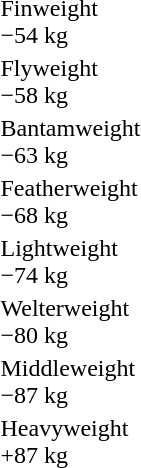<table>
<tr>
<td rowspan=2>Finweight<br>−54 kg</td>
<td rowspan=2></td>
<td rowspan=2></td>
<td></td>
</tr>
<tr>
<td></td>
</tr>
<tr>
<td rowspan=2>Flyweight<br>−58 kg</td>
<td rowspan=2></td>
<td rowspan=2></td>
<td></td>
</tr>
<tr>
<td></td>
</tr>
<tr>
<td rowspan=2>Bantamweight<br>−63 kg</td>
<td rowspan=2></td>
<td rowspan=2></td>
<td></td>
</tr>
<tr>
<td></td>
</tr>
<tr>
<td rowspan=2>Featherweight<br>−68 kg</td>
<td rowspan=2></td>
<td rowspan=2></td>
<td></td>
</tr>
<tr>
<td></td>
</tr>
<tr>
<td rowspan=2>Lightweight<br>−74 kg</td>
<td rowspan=2></td>
<td rowspan=2></td>
<td></td>
</tr>
<tr>
<td></td>
</tr>
<tr>
<td rowspan=2>Welterweight<br>−80 kg</td>
<td rowspan=2></td>
<td rowspan=2></td>
<td></td>
</tr>
<tr>
<td></td>
</tr>
<tr>
<td rowspan=2>Middleweight<br>−87 kg</td>
<td rowspan=2></td>
<td rowspan=2></td>
<td></td>
</tr>
<tr>
<td></td>
</tr>
<tr>
<td rowspan=2>Heavyweight<br>+87 kg</td>
<td rowspan=2></td>
<td rowspan=2></td>
<td></td>
</tr>
<tr>
<td></td>
</tr>
</table>
